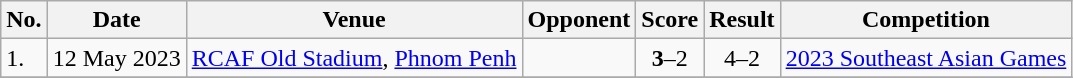<table class="wikitable sortable">
<tr>
<th scope="col">No.</th>
<th scope="col">Date</th>
<th scope="col">Venue</th>
<th scope="col">Opponent</th>
<th scope="col">Score</th>
<th scope="col">Result</th>
<th scope="col">Competition</th>
</tr>
<tr>
<td>1.</td>
<td>12 May 2023</td>
<td><a href='#'>RCAF Old Stadium</a>, <a href='#'>Phnom Penh</a></td>
<td></td>
<td align=center><strong>3</strong>–2</td>
<td align=center>4–2</td>
<td><a href='#'>2023 Southeast Asian Games</a></td>
</tr>
<tr>
</tr>
</table>
